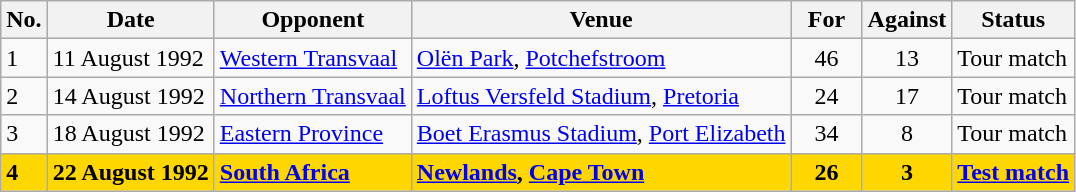<table class=wikitable>
<tr>
<th>No.</th>
<th>Date</th>
<th>Opponent</th>
<th>Venue</th>
<th>For</th>
<th>Against</th>
<th>Status</th>
</tr>
<tr>
<td>1</td>
<td>11 August 1992</td>
<td><a href='#'>Western Transvaal</a></td>
<td><a href='#'>Olën Park</a>, <a href='#'>Potchefstroom</a></td>
<td align=center width=40>46</td>
<td align=center width=40>13</td>
<td>Tour match</td>
</tr>
<tr>
<td>2</td>
<td>14 August 1992</td>
<td><a href='#'>Northern Transvaal</a></td>
<td><a href='#'>Loftus Versfeld Stadium</a>, <a href='#'>Pretoria</a></td>
<td align=center width=40>24</td>
<td align=center width=40>17</td>
<td>Tour match</td>
</tr>
<tr>
<td>3</td>
<td>18 August 1992</td>
<td><a href='#'>Eastern Province</a></td>
<td><a href='#'>Boet Erasmus Stadium</a>, <a href='#'>Port Elizabeth</a></td>
<td align=center width=40>34</td>
<td align=center width=40>8</td>
<td>Tour match</td>
</tr>
<tr bgcolor=gold>
<td><strong>4</strong></td>
<td><strong>22 August 1992</strong></td>
<td><strong><a href='#'>South Africa</a></strong></td>
<td><strong><a href='#'>Newlands</a>, <a href='#'>Cape Town</a></strong></td>
<td align=center width=40><strong>26</strong></td>
<td align=center width=40><strong>3</strong></td>
<td><strong><a href='#'>Test match</a></strong></td>
</tr>
</table>
